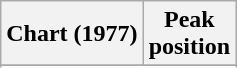<table class="wikitable sortable">
<tr>
<th>Chart (1977)</th>
<th>Peak<br>position</th>
</tr>
<tr>
</tr>
<tr>
</tr>
<tr>
</tr>
<tr>
</tr>
<tr>
</tr>
</table>
